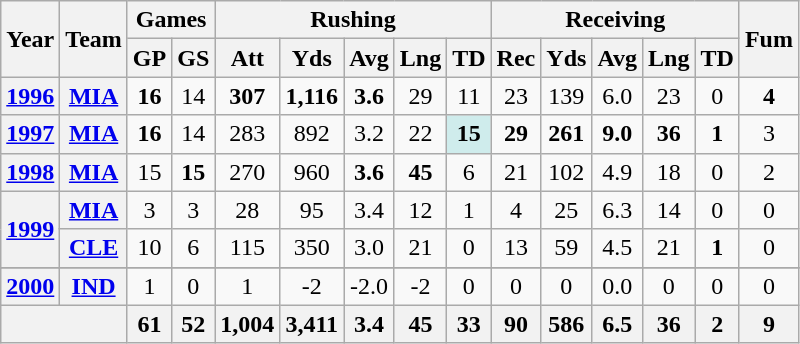<table class="wikitable" style="text-align:center;">
<tr>
<th rowspan="2">Year</th>
<th rowspan="2">Team</th>
<th colspan="2">Games</th>
<th colspan="5">Rushing</th>
<th colspan="5">Receiving</th>
<th rowspan="2">Fum</th>
</tr>
<tr>
<th>GP</th>
<th>GS</th>
<th>Att</th>
<th>Yds</th>
<th>Avg</th>
<th>Lng</th>
<th>TD</th>
<th>Rec</th>
<th>Yds</th>
<th>Avg</th>
<th>Lng</th>
<th>TD</th>
</tr>
<tr>
<th><a href='#'>1996</a></th>
<th><a href='#'>MIA</a></th>
<td><strong> 16 </strong></td>
<td>14</td>
<td><strong> 307 </strong></td>
<td><strong> 1,116 </strong></td>
<td><strong> 3.6 </strong></td>
<td>29</td>
<td>11</td>
<td>23</td>
<td>139</td>
<td>6.0</td>
<td>23</td>
<td>0</td>
<td><strong> 4 </strong></td>
</tr>
<tr>
<th><a href='#'>1997</a></th>
<th><a href='#'>MIA</a></th>
<td><strong> 16 </strong></td>
<td>14</td>
<td>283</td>
<td>892</td>
<td>3.2</td>
<td>22</td>
<td style="background:#cfecec;"><strong> 15 </strong></td>
<td><strong> 29 </strong></td>
<td><strong> 261 </strong></td>
<td><strong> 9.0</strong></td>
<td><strong> 36 </strong></td>
<td><strong> 1 </strong></td>
<td>3</td>
</tr>
<tr>
<th><a href='#'>1998</a></th>
<th><a href='#'>MIA</a></th>
<td>15</td>
<td><strong> 15 </strong></td>
<td>270</td>
<td>960</td>
<td><strong> 3.6 </strong></td>
<td><strong> 45 </strong></td>
<td>6</td>
<td>21</td>
<td>102</td>
<td>4.9</td>
<td>18</td>
<td>0</td>
<td>2</td>
</tr>
<tr>
<th rowspan="2"><a href='#'>1999</a></th>
<th><a href='#'>MIA</a></th>
<td>3</td>
<td>3</td>
<td>28</td>
<td>95</td>
<td>3.4</td>
<td>12</td>
<td>1</td>
<td>4</td>
<td>25</td>
<td>6.3</td>
<td>14</td>
<td>0</td>
<td>0</td>
</tr>
<tr>
<th><a href='#'>CLE</a></th>
<td>10</td>
<td>6</td>
<td>115</td>
<td>350</td>
<td>3.0</td>
<td>21</td>
<td>0</td>
<td>13</td>
<td>59</td>
<td>4.5</td>
<td>21</td>
<td><strong> 1 </strong></td>
<td>0</td>
</tr>
<tr>
</tr>
<tr>
<th><a href='#'>2000</a></th>
<th><a href='#'>IND</a></th>
<td>1</td>
<td>0</td>
<td>1</td>
<td>-2</td>
<td>-2.0</td>
<td>-2</td>
<td>0</td>
<td>0</td>
<td>0</td>
<td>0.0</td>
<td>0</td>
<td>0</td>
<td>0</td>
</tr>
<tr>
<th colspan="2"></th>
<th>61</th>
<th>52</th>
<th>1,004</th>
<th>3,411</th>
<th>3.4</th>
<th>45</th>
<th>33</th>
<th>90</th>
<th>586</th>
<th>6.5</th>
<th>36</th>
<th>2</th>
<th>9</th>
</tr>
</table>
